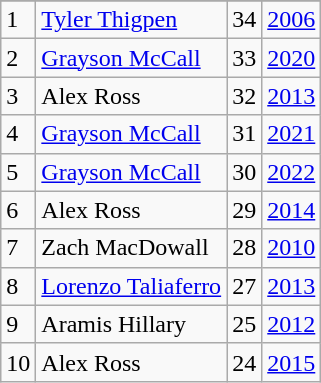<table class="wikitable">
<tr>
</tr>
<tr>
<td>1</td>
<td><a href='#'>Tyler Thigpen</a></td>
<td><abbr>34</abbr></td>
<td><a href='#'>2006</a></td>
</tr>
<tr>
<td>2</td>
<td><a href='#'>Grayson McCall</a></td>
<td><abbr>33</abbr></td>
<td><a href='#'>2020</a></td>
</tr>
<tr>
<td>3</td>
<td>Alex Ross</td>
<td><abbr>32</abbr></td>
<td><a href='#'>2013</a></td>
</tr>
<tr>
<td>4</td>
<td><a href='#'>Grayson McCall</a></td>
<td><abbr>31</abbr></td>
<td><a href='#'>2021</a></td>
</tr>
<tr>
<td>5</td>
<td><a href='#'>Grayson McCall</a></td>
<td><abbr>30</abbr></td>
<td><a href='#'>2022</a></td>
</tr>
<tr>
<td>6</td>
<td>Alex Ross</td>
<td><abbr>29</abbr></td>
<td><a href='#'>2014</a></td>
</tr>
<tr>
<td>7</td>
<td>Zach MacDowall</td>
<td><abbr>28</abbr></td>
<td><a href='#'>2010</a></td>
</tr>
<tr>
<td>8</td>
<td><a href='#'>Lorenzo Taliaferro</a></td>
<td><abbr>27</abbr></td>
<td><a href='#'>2013</a></td>
</tr>
<tr>
<td>9</td>
<td>Aramis Hillary</td>
<td><abbr>25</abbr></td>
<td><a href='#'>2012</a></td>
</tr>
<tr>
<td>10</td>
<td>Alex Ross</td>
<td><abbr>24</abbr></td>
<td><a href='#'>2015</a></td>
</tr>
</table>
